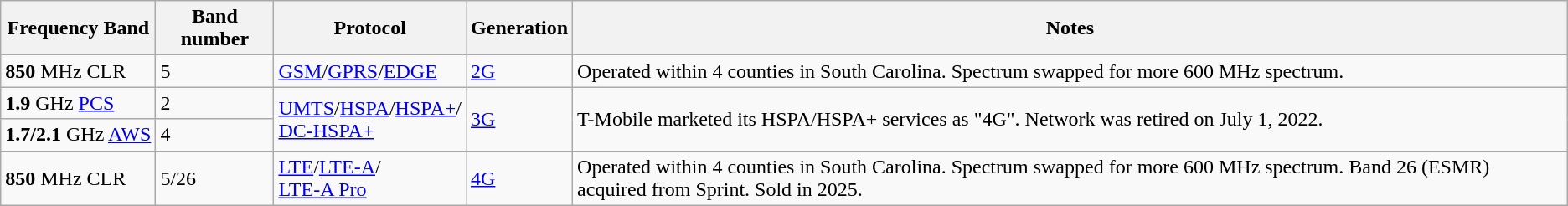<table class="wikitable sortable">
<tr>
<th>Frequency Band</th>
<th>Band number</th>
<th>Protocol</th>
<th>Generation</th>
<th>Notes</th>
</tr>
<tr>
<td><strong>850</strong> MHz CLR</td>
<td>5</td>
<td><a href='#'>GSM</a>/<a href='#'>GPRS</a>/<a href='#'>EDGE</a></td>
<td><a href='#'>2G</a></td>
<td>Operated within 4 counties in South Carolina. Spectrum swapped for more 600 MHz spectrum.</td>
</tr>
<tr>
<td><strong>1.9</strong> GHz <a href='#'>PCS</a></td>
<td>2</td>
<td rowspan="2"><a href='#'>UMTS</a>/<a href='#'>HSPA</a>/<a href='#'>HSPA+</a>/<br><a href='#'>DC-HSPA+</a></td>
<td rowspan="2"><a href='#'>3G</a></td>
<td rowspan="2">T-Mobile marketed its HSPA/HSPA+ services as "4G". Network was retired on July 1, 2022.</td>
</tr>
<tr>
<td><strong>1.7/2.1</strong> GHz <a href='#'>AWS</a></td>
<td>4</td>
</tr>
<tr>
<td><strong>850</strong> MHz CLR</td>
<td>5/26</td>
<td><a href='#'>LTE</a>/<a href='#'>LTE-A</a>/<br><a href='#'>LTE-A Pro</a></td>
<td><a href='#'>4G</a></td>
<td>Operated within 4 counties in South Carolina. Spectrum swapped for more 600 MHz spectrum. Band 26 (ESMR) acquired from Sprint. Sold in 2025.</td>
</tr>
</table>
